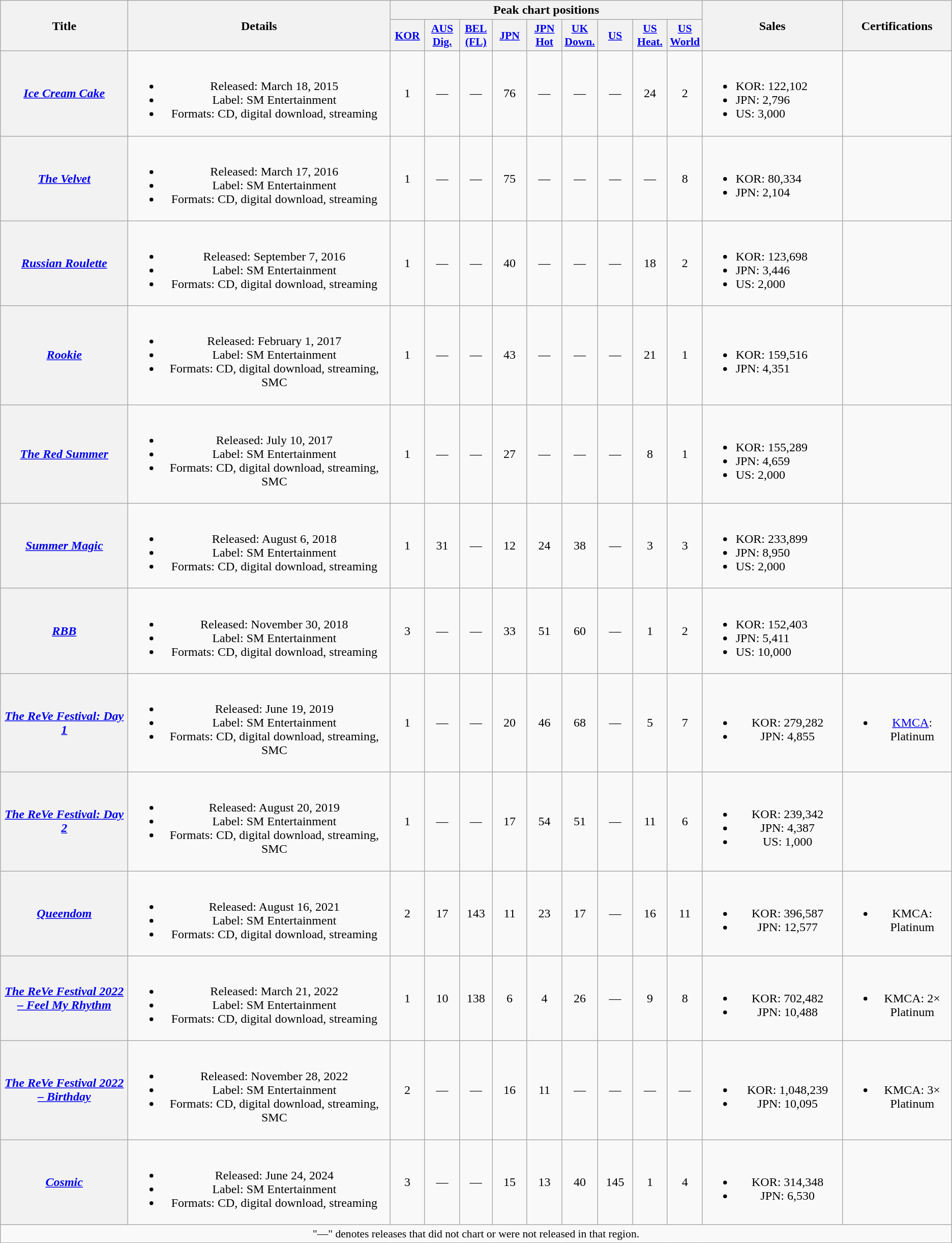<table class="wikitable plainrowheaders" style="text-align:center">
<tr>
<th scope="col" rowspan="2" style="width:10em">Title</th>
<th scope="col" rowspan="2" style="width:21em">Details</th>
<th scope="col" colspan="9">Peak chart positions</th>
<th scope="col" rowspan="2" style="width:11em">Sales</th>
<th scope="col" rowspan="2">Certifications<br></th>
</tr>
<tr>
<th scope="col" style="width:2.7em;font-size:90%"><a href='#'>KOR</a><br></th>
<th scope="col" style="width:2.7em;font-size:90%"><a href='#'>AUS Dig.</a><br></th>
<th scope="col" style="font-size:90%; width:2.5em"><a href='#'>BEL<br>(FL)</a><br></th>
<th scope="col" style="width:2.7em;font-size:90%"><a href='#'>JPN</a><br></th>
<th scope="col" style="width:2.7em;font-size:90%"><a href='#'>JPN Hot</a><br></th>
<th scope="col" style="width:2.8em;font-size:90%"><a href='#'>UK<br>Down.</a><br></th>
<th scope="col" style="width:2.7em;font-size:90%"><a href='#'>US</a><br></th>
<th scope="col" style="width:2.7em;font-size:90%"><a href='#'>US<br>Heat.</a><br></th>
<th scope="col" style="width:2.7em;font-size:90%"><a href='#'>US<br>World</a><br></th>
</tr>
<tr>
<th scope="row"><em><a href='#'>Ice Cream Cake</a></em></th>
<td><br><ul><li>Released: March 18, 2015</li><li>Label: SM Entertainment</li><li>Formats: CD, digital download, streaming</li></ul></td>
<td>1</td>
<td>—</td>
<td>—</td>
<td>76</td>
<td>—</td>
<td>—</td>
<td>—</td>
<td>24</td>
<td>2</td>
<td style="text-align:left"><br><ul><li>KOR: 122,102</li><li>JPN: 2,796</li><li>US: 3,000</li></ul></td>
<td></td>
</tr>
<tr>
<th scope="row"><em><a href='#'>The Velvet</a></em></th>
<td><br><ul><li>Released: March 17, 2016</li><li>Label: SM Entertainment</li><li>Formats: CD, digital download, streaming</li></ul></td>
<td>1</td>
<td>—</td>
<td>—</td>
<td>75</td>
<td>—</td>
<td>—</td>
<td>—</td>
<td>—</td>
<td>8</td>
<td style="text-align:left"><br><ul><li>KOR: 80,334</li><li>JPN: 2,104</li></ul></td>
<td></td>
</tr>
<tr>
<th scope="row"><em><a href='#'>Russian Roulette</a></em></th>
<td><br><ul><li>Released: September 7, 2016</li><li>Label: SM Entertainment</li><li>Formats: CD, digital download, streaming</li></ul></td>
<td>1</td>
<td>—</td>
<td>—</td>
<td>40</td>
<td>—</td>
<td>—</td>
<td>—</td>
<td>18</td>
<td>2</td>
<td style="text-align:left"><br><ul><li>KOR: 123,698</li><li>JPN: 3,446</li><li>US: 2,000</li></ul></td>
<td></td>
</tr>
<tr>
<th scope="row"><em><a href='#'>Rookie</a></em></th>
<td><br><ul><li>Released: February 1, 2017</li><li>Label: SM Entertainment</li><li>Formats: CD, digital download, streaming, SMC</li></ul></td>
<td>1</td>
<td>—</td>
<td>—</td>
<td>43</td>
<td>—</td>
<td>—</td>
<td>—</td>
<td>21</td>
<td>1</td>
<td style="text-align:left"><br><ul><li>KOR: 159,516</li><li>JPN: 4,351</li></ul></td>
<td></td>
</tr>
<tr>
<th scope="row"><em><a href='#'>The Red Summer</a></em></th>
<td><br><ul><li>Released: July 10, 2017</li><li>Label: SM Entertainment</li><li>Formats: CD, digital download, streaming, SMC</li></ul></td>
<td>1</td>
<td>—</td>
<td>—</td>
<td>27</td>
<td>—</td>
<td>—</td>
<td>—</td>
<td>8</td>
<td>1</td>
<td style="text-align:left"><br><ul><li>KOR: 155,289</li><li>JPN: 4,659</li><li>US: 2,000</li></ul></td>
<td></td>
</tr>
<tr>
<th scope="row"><em><a href='#'>Summer Magic</a></em></th>
<td><br><ul><li>Released: August 6, 2018</li><li>Label: SM Entertainment</li><li>Formats: CD, digital download, streaming</li></ul></td>
<td>1</td>
<td>31</td>
<td>—</td>
<td>12</td>
<td>24</td>
<td>38</td>
<td>—</td>
<td>3</td>
<td>3</td>
<td style="text-align:left"><br><ul><li>KOR: 233,899</li><li>JPN: 8,950</li><li>US: 2,000</li></ul></td>
<td></td>
</tr>
<tr>
<th scope="row"><em><a href='#'>RBB</a></em></th>
<td><br><ul><li>Released: November 30, 2018</li><li>Label: SM Entertainment</li><li>Formats: CD, digital download, streaming</li></ul></td>
<td>3</td>
<td>—</td>
<td>—</td>
<td>33</td>
<td>51</td>
<td>60</td>
<td>—</td>
<td>1</td>
<td>2</td>
<td style="text-align:left"><br><ul><li>KOR: 152,403</li><li>JPN: 5,411</li><li>US: 10,000</li></ul></td>
<td></td>
</tr>
<tr>
<th scope="row"><em><a href='#'>The ReVe Festival: Day 1</a></em></th>
<td><br><ul><li>Released: June 19, 2019</li><li>Label: SM Entertainment</li><li>Formats: CD, digital download, streaming, SMC</li></ul></td>
<td>1</td>
<td>—</td>
<td>—</td>
<td>20</td>
<td>46</td>
<td>68</td>
<td>—</td>
<td>5</td>
<td>7</td>
<td><br><ul><li>KOR: 279,282</li><li>JPN: 4,855</li></ul></td>
<td><br><ul><li><a href='#'>KMCA</a>: Platinum</li></ul></td>
</tr>
<tr>
<th scope="row"><em><a href='#'>The ReVe Festival: Day 2</a></em></th>
<td><br><ul><li>Released: August 20, 2019</li><li>Label: SM Entertainment</li><li>Formats: CD, digital download, streaming, SMC</li></ul></td>
<td>1</td>
<td>—</td>
<td>—</td>
<td>17</td>
<td>54</td>
<td>51</td>
<td>—</td>
<td>11</td>
<td>6</td>
<td><br><ul><li>KOR: 239,342</li><li>JPN: 4,387</li><li>US: 1,000</li></ul></td>
<td></td>
</tr>
<tr>
<th scope="row"><em><a href='#'>Queendom</a></em></th>
<td><br><ul><li>Released: August 16, 2021</li><li>Label: SM Entertainment</li><li>Formats: CD, digital download, streaming</li></ul></td>
<td>2</td>
<td>17</td>
<td>143</td>
<td>11</td>
<td>23</td>
<td>17</td>
<td>—</td>
<td>16</td>
<td>11</td>
<td><br><ul><li>KOR: 396,587</li><li>JPN: 12,577</li></ul></td>
<td><br><ul><li>KMCA: Platinum</li></ul></td>
</tr>
<tr>
<th scope="row"><em><a href='#'>The ReVe Festival 2022 – Feel My Rhythm</a></em></th>
<td><br><ul><li>Released: March 21, 2022</li><li>Label: SM Entertainment</li><li>Formats: CD, digital download, streaming</li></ul></td>
<td>1</td>
<td>10</td>
<td>138</td>
<td>6</td>
<td>4</td>
<td>26</td>
<td>—</td>
<td>9</td>
<td>8</td>
<td><br><ul><li>KOR: 702,482</li><li>JPN: 10,488</li></ul></td>
<td><br><ul><li>KMCA: 2× Platinum</li></ul></td>
</tr>
<tr>
<th scope="row"><em><a href='#'>The ReVe Festival 2022 – Birthday</a></em></th>
<td><br><ul><li>Released: November 28, 2022</li><li>Label: SM Entertainment</li><li>Formats: CD, digital download, streaming, SMC</li></ul></td>
<td>2</td>
<td>—</td>
<td>—</td>
<td>16</td>
<td>11</td>
<td>—</td>
<td>—</td>
<td>—</td>
<td>—</td>
<td><br><ul><li>KOR: 1,048,239</li><li>JPN: 10,095</li></ul></td>
<td><br><ul><li>KMCA: 3× Platinum</li></ul></td>
</tr>
<tr>
<th scope="row"><em><a href='#'>Cosmic</a></em></th>
<td><br><ul><li>Released: June 24, 2024</li><li>Label: SM Entertainment</li><li>Formats: CD, digital download, streaming</li></ul></td>
<td>3</td>
<td>—</td>
<td>—</td>
<td>15</td>
<td>13</td>
<td>40</td>
<td>145</td>
<td>1</td>
<td>4</td>
<td><br><ul><li>KOR: 314,348</li><li>JPN: 6,530</li></ul></td>
<td></td>
</tr>
<tr>
<td colspan="13" style="font-size:90%">"—" denotes releases that did not chart or were not released in that region.</td>
</tr>
</table>
